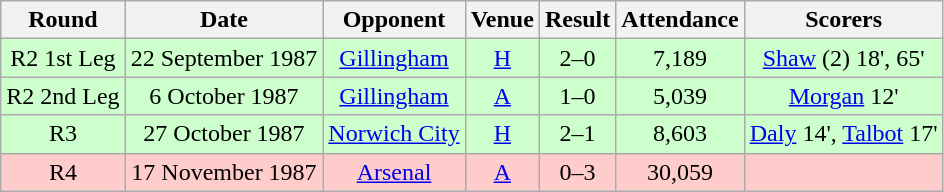<table class="wikitable" style="font-size:100%; text-align:center">
<tr>
<th>Round</th>
<th>Date</th>
<th>Opponent</th>
<th>Venue</th>
<th>Result</th>
<th>Attendance</th>
<th>Scorers</th>
</tr>
<tr style="background-color: #CCFFCC;">
<td>R2 1st Leg</td>
<td>22 September 1987</td>
<td><a href='#'>Gillingham</a></td>
<td><a href='#'>H</a></td>
<td>2–0</td>
<td>7,189</td>
<td><a href='#'>Shaw</a> (2) 18', 65'</td>
</tr>
<tr style="background-color: #CCFFCC;">
<td>R2 2nd Leg</td>
<td>6 October 1987</td>
<td><a href='#'>Gillingham</a></td>
<td><a href='#'>A</a></td>
<td>1–0</td>
<td>5,039</td>
<td><a href='#'>Morgan</a> 12'</td>
</tr>
<tr style="background-color: #CCFFCC;">
<td>R3</td>
<td>27 October 1987</td>
<td><a href='#'>Norwich City</a></td>
<td><a href='#'>H</a></td>
<td>2–1</td>
<td>8,603</td>
<td><a href='#'>Daly</a> 14', <a href='#'>Talbot</a> 17'</td>
</tr>
<tr style="background-color: #FFCCCC;">
<td>R4</td>
<td>17 November 1987</td>
<td><a href='#'>Arsenal</a></td>
<td><a href='#'>A</a></td>
<td>0–3</td>
<td>30,059</td>
<td></td>
</tr>
</table>
